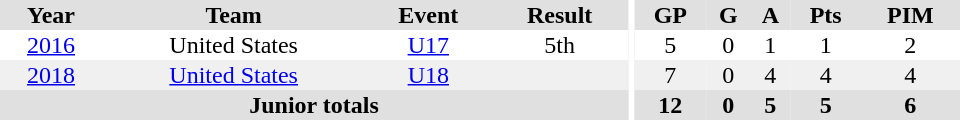<table border="0" cellpadding="1" cellspacing="0" ID="Table3" style="text-align:center; width:40em">
<tr bgcolor="#e0e0e0">
<th>Year</th>
<th>Team</th>
<th>Event</th>
<th>Result</th>
<th rowspan="99" bgcolor="#ffffff"></th>
<th>GP</th>
<th>G</th>
<th>A</th>
<th>Pts</th>
<th>PIM</th>
</tr>
<tr>
<td><a href='#'>2016</a></td>
<td>United States</td>
<td><a href='#'>U17</a></td>
<td>5th</td>
<td>5</td>
<td>0</td>
<td>1</td>
<td>1</td>
<td>2</td>
</tr>
<tr bgcolor="#f0f0f0">
<td><a href='#'>2018</a></td>
<td><a href='#'>United States</a></td>
<td><a href='#'>U18</a></td>
<td></td>
<td>7</td>
<td>0</td>
<td>4</td>
<td>4</td>
<td>4</td>
</tr>
<tr bgcolor="#e0e0e0">
<th colspan="4">Junior totals</th>
<th>12</th>
<th>0</th>
<th>5</th>
<th>5</th>
<th>6</th>
</tr>
</table>
